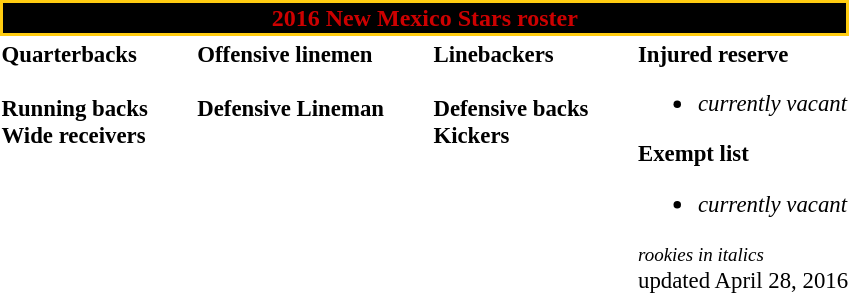<table class="toccolours" style="text-align: left;">
<tr>
<th colspan="7" style="background:#000000; border:2px solid #FFCC11; color:#CD0000; text-align:center;"><strong>2016 New Mexico Stars roster</strong></th>
</tr>
<tr>
<td style="font-size: 95%;vertical-align:top;"><strong>Quarterbacks</strong><br>

<br><strong>Running backs</strong>


<br><strong>Wide receivers</strong>






</td>
<td style="width: 25px;"></td>
<td style="font-size: 95%;vertical-align:top;"><strong>Offensive linemen</strong><br>


<br><strong>Defensive Lineman</strong>



</td>
<td style="width: 25px;"></td>
<td style="font-size: 95%;vertical-align:top;"><strong>Linebackers</strong><br>
<br><strong>Defensive backs</strong>





<br><strong>Kickers</strong>
</td>
<td style="width: 25px;"></td>
<td style="font-size: 95%;vertical-align:top;"><strong>Injured reserve</strong><br><ul><li><em>currently vacant</em></li></ul><strong>Exempt list</strong><ul><li><em>currently vacant</em></li></ul><small><em>rookies in italics</em></small><br>
<span></span> updated April 28, 2016<br>
</td>
</tr>
<tr>
</tr>
</table>
